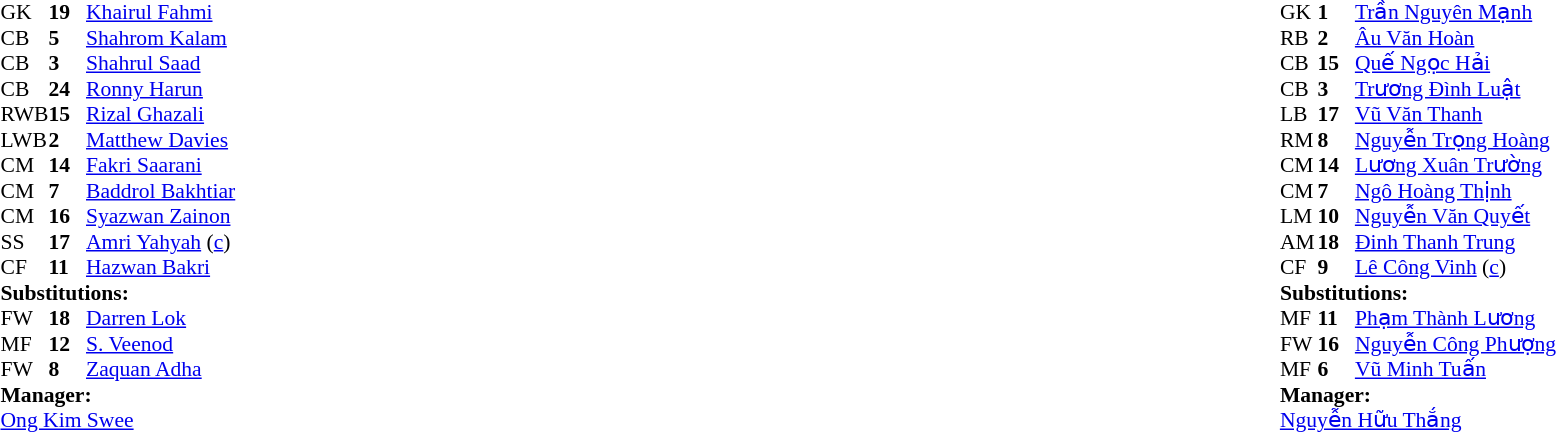<table width="100%">
<tr>
<td valign="top" width="40%"><br><table style="font-size:90%;" cellspacing="0" cellpadding="0">
<tr>
<th width="25"></th>
<th width="25"></th>
</tr>
<tr>
<td>GK</td>
<td><strong>19</strong></td>
<td><a href='#'>Khairul Fahmi</a></td>
</tr>
<tr>
<td>CB</td>
<td><strong>5</strong></td>
<td><a href='#'>Shahrom Kalam</a></td>
</tr>
<tr>
<td>CB</td>
<td><strong>3</strong></td>
<td><a href='#'>Shahrul Saad</a></td>
<td></td>
</tr>
<tr>
<td>CB</td>
<td><strong>24</strong></td>
<td><a href='#'>Ronny Harun</a></td>
</tr>
<tr>
<td>RWB</td>
<td><strong>15</strong></td>
<td><a href='#'>Rizal Ghazali</a></td>
<td></td>
</tr>
<tr>
<td>LWB</td>
<td><strong>2</strong></td>
<td><a href='#'>Matthew Davies</a></td>
</tr>
<tr>
<td>CM</td>
<td><strong>14</strong></td>
<td><a href='#'>Fakri Saarani</a></td>
<td></td>
<td></td>
</tr>
<tr>
<td>CM</td>
<td><strong>7</strong></td>
<td><a href='#'>Baddrol Bakhtiar</a></td>
<td></td>
<td></td>
</tr>
<tr>
<td>CM</td>
<td><strong>16</strong></td>
<td><a href='#'>Syazwan Zainon</a></td>
<td></td>
<td></td>
</tr>
<tr>
<td>SS</td>
<td><strong>17</strong></td>
<td><a href='#'>Amri Yahyah</a> (<a href='#'>c</a>)</td>
<td></td>
</tr>
<tr>
<td>CF</td>
<td><strong>11</strong></td>
<td><a href='#'>Hazwan Bakri</a></td>
</tr>
<tr>
<td colspan=3><strong>Substitutions:</strong></td>
</tr>
<tr>
<td>FW</td>
<td><strong>18</strong></td>
<td><a href='#'>Darren Lok</a></td>
<td></td>
<td></td>
</tr>
<tr>
<td>MF</td>
<td><strong>12</strong></td>
<td><a href='#'>S. Veenod</a></td>
<td></td>
<td></td>
</tr>
<tr>
<td>FW</td>
<td><strong>8</strong></td>
<td><a href='#'>Zaquan Adha</a></td>
<td></td>
<td></td>
</tr>
<tr>
<td colspan=3><strong>Manager:</strong></td>
</tr>
<tr>
<td colspan=4><a href='#'>Ong Kim Swee</a></td>
</tr>
</table>
</td>
<td valign="top"></td>
<td valign="top" width="50%"><br><table style="font-size:90%;" cellspacing="0" cellpadding="0" align="center">
<tr>
<th width=25></th>
<th width=25></th>
</tr>
<tr>
<td>GK</td>
<td><strong>1</strong></td>
<td><a href='#'>Trần Nguyên Mạnh</a></td>
</tr>
<tr>
<td>RB</td>
<td><strong>2</strong></td>
<td><a href='#'>Âu Văn Hoàn</a></td>
</tr>
<tr>
<td>CB</td>
<td><strong>15</strong></td>
<td><a href='#'>Quế Ngọc Hải</a></td>
</tr>
<tr>
<td>CB</td>
<td><strong>3</strong></td>
<td><a href='#'>Trương Đình Luật</a></td>
</tr>
<tr>
<td>LB</td>
<td><strong>17</strong></td>
<td><a href='#'>Vũ Văn Thanh</a></td>
</tr>
<tr>
<td>RM</td>
<td><strong>8</strong></td>
<td><a href='#'>Nguyễn Trọng Hoàng</a></td>
</tr>
<tr>
<td>CM</td>
<td><strong>14</strong></td>
<td><a href='#'>Lương Xuân Trường</a></td>
<td></td>
<td></td>
</tr>
<tr>
<td>CM</td>
<td><strong>7</strong></td>
<td><a href='#'>Ngô Hoàng Thịnh</a></td>
<td></td>
</tr>
<tr>
<td>LM</td>
<td><strong>10</strong></td>
<td><a href='#'>Nguyễn Văn Quyết</a></td>
<td></td>
<td></td>
</tr>
<tr>
<td>AM</td>
<td><strong>18</strong></td>
<td><a href='#'>Đinh Thanh Trung</a></td>
<td></td>
<td></td>
</tr>
<tr>
<td>CF</td>
<td><strong>9</strong></td>
<td><a href='#'>Lê Công Vinh</a> (<a href='#'>c</a>)</td>
</tr>
<tr>
<td colspan=3><strong>Substitutions:</strong></td>
</tr>
<tr>
<td>MF</td>
<td><strong>11</strong></td>
<td><a href='#'>Phạm Thành Lương</a></td>
<td></td>
<td></td>
</tr>
<tr>
<td>FW</td>
<td><strong>16</strong></td>
<td><a href='#'>Nguyễn Công Phượng</a></td>
<td></td>
<td></td>
</tr>
<tr>
<td>MF</td>
<td><strong>6</strong></td>
<td><a href='#'>Vũ Minh Tuấn</a></td>
<td></td>
<td></td>
</tr>
<tr>
<td colspan=3><strong>Manager:</strong></td>
</tr>
<tr>
<td colspan=4><a href='#'>Nguyễn Hữu Thắng</a></td>
</tr>
</table>
</td>
</tr>
</table>
